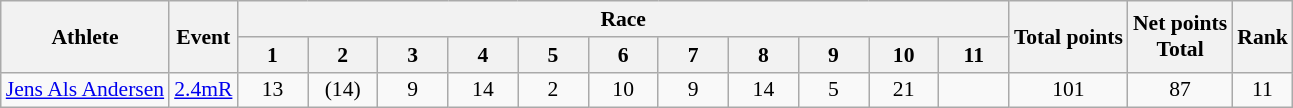<table class=wikitable style="font-size:90%">
<tr>
<th rowspan="2">Athlete</th>
<th rowspan="2">Event</th>
<th colspan="11">Race</th>
<th rowspan="2">Total points</th>
<th rowspan="2">Net points<br>Total</th>
<th rowspan="2">Rank</th>
</tr>
<tr>
<th width="40">1</th>
<th width="40">2</th>
<th width="40">3</th>
<th width="40">4</th>
<th width="40">5</th>
<th width="40">6</th>
<th width="40">7</th>
<th width="40">8</th>
<th width="40">9</th>
<th width="40">10</th>
<th width="40">11</th>
</tr>
<tr align=center>
<td align=left><a href='#'>Jens Als Andersen</a></td>
<td align=left><a href='#'>2.4mR</a></td>
<td>13</td>
<td>(14)</td>
<td>9</td>
<td>14</td>
<td>2</td>
<td>10</td>
<td>9</td>
<td>14</td>
<td>5</td>
<td>21</td>
<td></td>
<td>101</td>
<td>87</td>
<td>11</td>
</tr>
</table>
